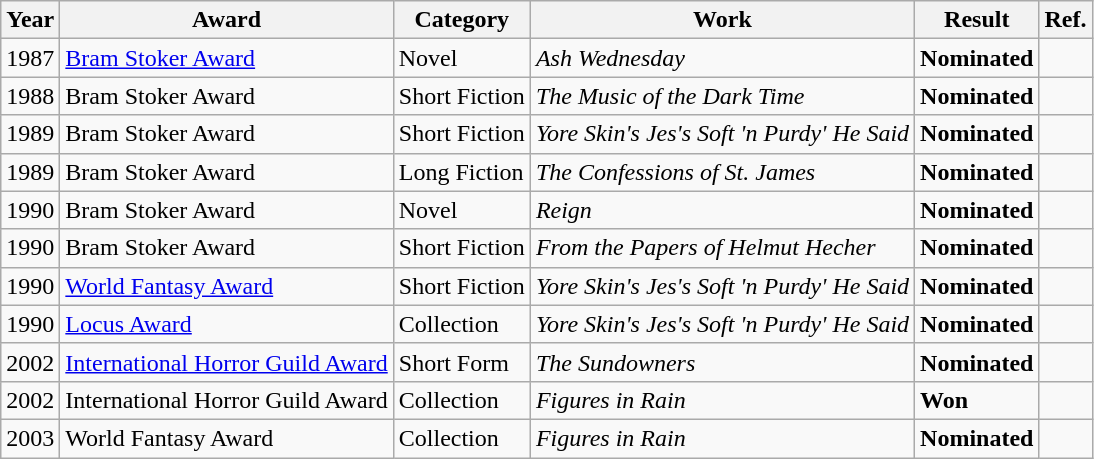<table class="wikitable">
<tr>
<th>Year</th>
<th>Award</th>
<th>Category</th>
<th>Work</th>
<th>Result</th>
<th>Ref.</th>
</tr>
<tr>
<td>1987</td>
<td><a href='#'>Bram Stoker Award</a></td>
<td>Novel</td>
<td><em>Ash Wednesday</em></td>
<td><strong>Nominated</strong></td>
<td></td>
</tr>
<tr>
<td>1988</td>
<td>Bram Stoker Award</td>
<td>Short Fiction</td>
<td><em>The Music of the Dark Time</em></td>
<td><strong>Nominated</strong></td>
<td></td>
</tr>
<tr>
<td>1989</td>
<td>Bram Stoker Award</td>
<td>Short Fiction</td>
<td><em>Yore Skin's Jes's Soft 'n Purdy' He Said</em></td>
<td><strong>Nominated</strong></td>
<td></td>
</tr>
<tr>
<td>1989</td>
<td>Bram Stoker Award</td>
<td>Long Fiction</td>
<td><em>The Confessions of St. James</em></td>
<td><strong>Nominated</strong></td>
<td></td>
</tr>
<tr>
<td>1990</td>
<td>Bram Stoker Award</td>
<td>Novel</td>
<td><em>Reign</em></td>
<td><strong>Nominated</strong></td>
<td></td>
</tr>
<tr>
<td>1990</td>
<td>Bram Stoker Award</td>
<td>Short Fiction</td>
<td><em>From the Papers of Helmut Hecher</em></td>
<td><strong>Nominated</strong></td>
<td></td>
</tr>
<tr>
<td>1990</td>
<td><a href='#'>World Fantasy Award</a></td>
<td>Short Fiction</td>
<td><em>Yore Skin's Jes's Soft 'n Purdy' He Said</em></td>
<td><strong>Nominated</strong></td>
<td></td>
</tr>
<tr>
<td>1990</td>
<td><a href='#'>Locus Award</a></td>
<td>Collection</td>
<td><em>Yore Skin's Jes's Soft 'n Purdy' He Said</em></td>
<td><strong>Nominated</strong></td>
<td></td>
</tr>
<tr>
<td>2002</td>
<td><a href='#'>International Horror Guild Award</a></td>
<td>Short Form</td>
<td><em>The Sundowners</em></td>
<td><strong>Nominated</strong></td>
<td></td>
</tr>
<tr>
<td>2002</td>
<td>International Horror Guild Award</td>
<td>Collection</td>
<td><em>Figures in Rain</em></td>
<td><strong>Won</strong></td>
<td></td>
</tr>
<tr>
<td>2003</td>
<td>World Fantasy Award</td>
<td>Collection</td>
<td><em>Figures in Rain</td>
<td><strong>Nominated</strong></td>
<td></td>
</tr>
</table>
